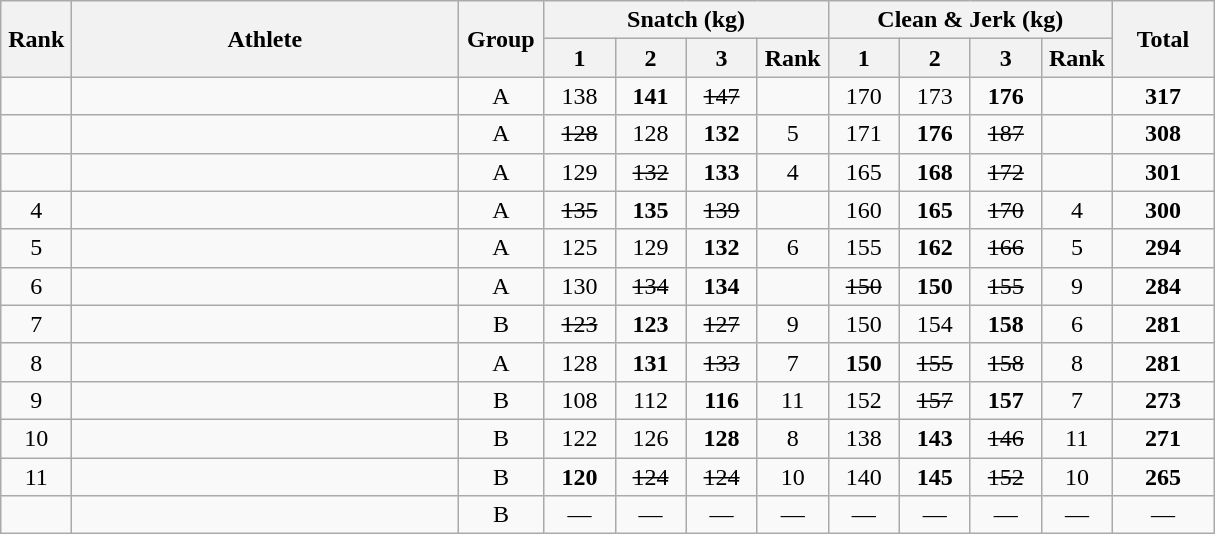<table class = "wikitable" style="text-align:center;">
<tr>
<th rowspan=2 width=40>Rank</th>
<th rowspan=2 width=250>Athlete</th>
<th rowspan=2 width=50>Group</th>
<th colspan=4>Snatch (kg)</th>
<th colspan=4>Clean & Jerk (kg)</th>
<th rowspan=2 width=60>Total</th>
</tr>
<tr>
<th width=40>1</th>
<th width=40>2</th>
<th width=40>3</th>
<th width=40>Rank</th>
<th width=40>1</th>
<th width=40>2</th>
<th width=40>3</th>
<th width=40>Rank</th>
</tr>
<tr>
<td></td>
<td align=left></td>
<td>A</td>
<td>138</td>
<td><strong>141</strong></td>
<td><s>147</s></td>
<td></td>
<td>170</td>
<td>173</td>
<td><strong>176</strong></td>
<td></td>
<td><strong>317</strong></td>
</tr>
<tr>
<td></td>
<td align=left></td>
<td>A</td>
<td><s>128</s></td>
<td>128</td>
<td><strong>132</strong></td>
<td>5</td>
<td>171</td>
<td><strong>176</strong></td>
<td><s>187</s></td>
<td></td>
<td><strong>308</strong></td>
</tr>
<tr>
<td></td>
<td align=left></td>
<td>A</td>
<td>129</td>
<td><s>132</s></td>
<td><strong>133</strong></td>
<td>4</td>
<td>165</td>
<td><strong>168</strong></td>
<td><s>172</s></td>
<td></td>
<td><strong>301</strong></td>
</tr>
<tr>
<td>4</td>
<td align=left></td>
<td>A</td>
<td><s>135</s></td>
<td><strong>135</strong></td>
<td><s>139</s></td>
<td></td>
<td>160</td>
<td><strong>165</strong></td>
<td><s>170</s></td>
<td>4</td>
<td><strong>300</strong></td>
</tr>
<tr>
<td>5</td>
<td align=left></td>
<td>A</td>
<td>125</td>
<td>129</td>
<td><strong>132</strong></td>
<td>6</td>
<td>155</td>
<td><strong>162</strong></td>
<td><s>166</s></td>
<td>5</td>
<td><strong>294</strong></td>
</tr>
<tr>
<td>6</td>
<td align=left></td>
<td>A</td>
<td>130</td>
<td><s>134</s></td>
<td><strong>134</strong></td>
<td></td>
<td><s>150</s></td>
<td><strong>150</strong></td>
<td><s>155</s></td>
<td>9</td>
<td><strong>284</strong></td>
</tr>
<tr>
<td>7</td>
<td align=left></td>
<td>B</td>
<td><s>123</s></td>
<td><strong>123</strong></td>
<td><s>127</s></td>
<td>9</td>
<td>150</td>
<td>154</td>
<td><strong>158</strong></td>
<td>6</td>
<td><strong>281</strong></td>
</tr>
<tr>
<td>8</td>
<td align=left></td>
<td>A</td>
<td>128</td>
<td><strong>131</strong></td>
<td><s>133</s></td>
<td>7</td>
<td><strong>150</strong></td>
<td><s>155</s></td>
<td><s>158</s></td>
<td>8</td>
<td><strong>281</strong></td>
</tr>
<tr>
<td>9</td>
<td align=left></td>
<td>B</td>
<td>108</td>
<td>112</td>
<td><strong>116</strong></td>
<td>11</td>
<td>152</td>
<td><s>157</s></td>
<td><strong>157</strong></td>
<td>7</td>
<td><strong>273</strong></td>
</tr>
<tr>
<td>10</td>
<td align=left></td>
<td>B</td>
<td>122</td>
<td>126</td>
<td><strong>128</strong></td>
<td>8</td>
<td>138</td>
<td><strong>143</strong></td>
<td><s>146</s></td>
<td>11</td>
<td><strong>271</strong></td>
</tr>
<tr>
<td>11</td>
<td align=left></td>
<td>B</td>
<td><strong>120</strong></td>
<td><s>124</s></td>
<td><s>124</s></td>
<td>10</td>
<td>140</td>
<td><strong>145</strong></td>
<td><s>152</s></td>
<td>10</td>
<td><strong>265</strong></td>
</tr>
<tr>
<td></td>
<td align=left></td>
<td>B</td>
<td>—</td>
<td>—</td>
<td>—</td>
<td>—</td>
<td>—</td>
<td>—</td>
<td>—</td>
<td>—</td>
<td>—</td>
</tr>
</table>
